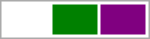<table style=" width: 100px; border: 1px solid #aaaaaa">
<tr>
<td style="background-color:white"> </td>
<td style="background-color:green"> </td>
<td style="background-color:purple"> </td>
</tr>
</table>
